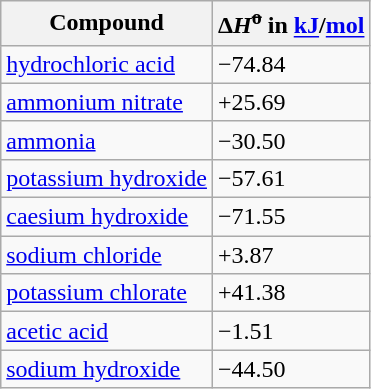<table class="wikitable">
<tr>
<th>Compound</th>
<th>Δ<em>H</em><sup><s>o</s></sup> in <a href='#'>kJ</a>/<a href='#'>mol</a></th>
</tr>
<tr>
<td><a href='#'>hydrochloric acid</a></td>
<td>−74.84</td>
</tr>
<tr>
<td><a href='#'>ammonium nitrate</a></td>
<td>+25.69</td>
</tr>
<tr>
<td><a href='#'>ammonia</a></td>
<td>−30.50</td>
</tr>
<tr>
<td><a href='#'>potassium hydroxide</a></td>
<td>−57.61</td>
</tr>
<tr>
<td><a href='#'>caesium hydroxide</a></td>
<td>−71.55</td>
</tr>
<tr>
<td><a href='#'>sodium chloride</a></td>
<td>+3.87</td>
</tr>
<tr>
<td><a href='#'>potassium chlorate</a></td>
<td>+41.38</td>
</tr>
<tr>
<td><a href='#'>acetic acid</a></td>
<td>−1.51</td>
</tr>
<tr>
<td><a href='#'>sodium hydroxide</a></td>
<td>−44.50</td>
</tr>
</table>
